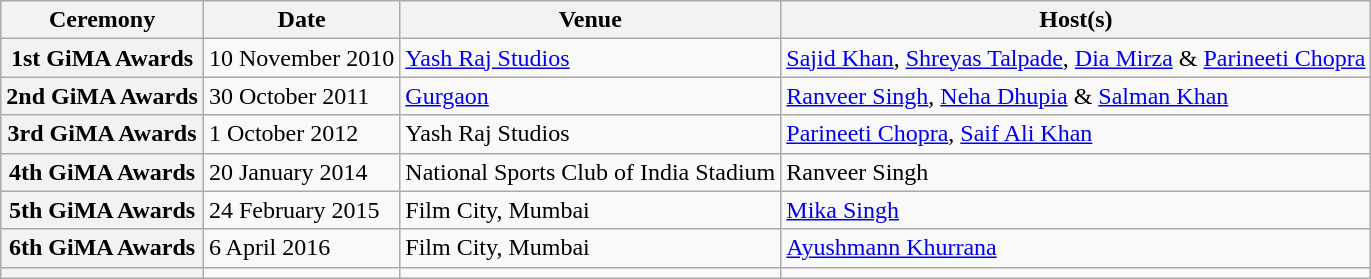<table class="wikitable">
<tr>
<th>Ceremony</th>
<th>Date</th>
<th>Venue</th>
<th>Host(s)</th>
</tr>
<tr>
<th scope="row">1st GiMA Awards</th>
<td>10 November 2010</td>
<td><a href='#'>Yash Raj Studios</a></td>
<td><a href='#'>Sajid Khan</a>, <a href='#'>Shreyas Talpade</a>, <a href='#'>Dia Mirza</a> & <a href='#'>Parineeti Chopra</a></td>
</tr>
<tr>
<th scope="row">2nd GiMA Awards</th>
<td>30 October 2011</td>
<td><a href='#'>Gurgaon</a></td>
<td><a href='#'>Ranveer Singh</a>, <a href='#'>Neha Dhupia</a> & <a href='#'>Salman Khan</a></td>
</tr>
<tr>
<th scope="row">3rd GiMA Awards</th>
<td>1 October 2012</td>
<td>Yash Raj Studios</td>
<td><a href='#'>Parineeti Chopra</a>, <a href='#'>Saif Ali Khan</a></td>
</tr>
<tr>
<th scope="row">4th GiMA Awards</th>
<td>20 January 2014</td>
<td>National Sports Club of India Stadium</td>
<td>Ranveer Singh</td>
</tr>
<tr>
<th scope="row">5th GiMA Awards</th>
<td>24 February 2015</td>
<td>Film City, Mumbai</td>
<td><a href='#'>Mika Singh</a></td>
</tr>
<tr>
<th scope="row">6th GiMA Awards</th>
<td>6 April 2016</td>
<td>Film City, Mumbai</td>
<td><a href='#'>Ayushmann Khurrana</a></td>
</tr>
<tr>
<th scope="row"></th>
<td></td>
<td></td>
</tr>
</table>
